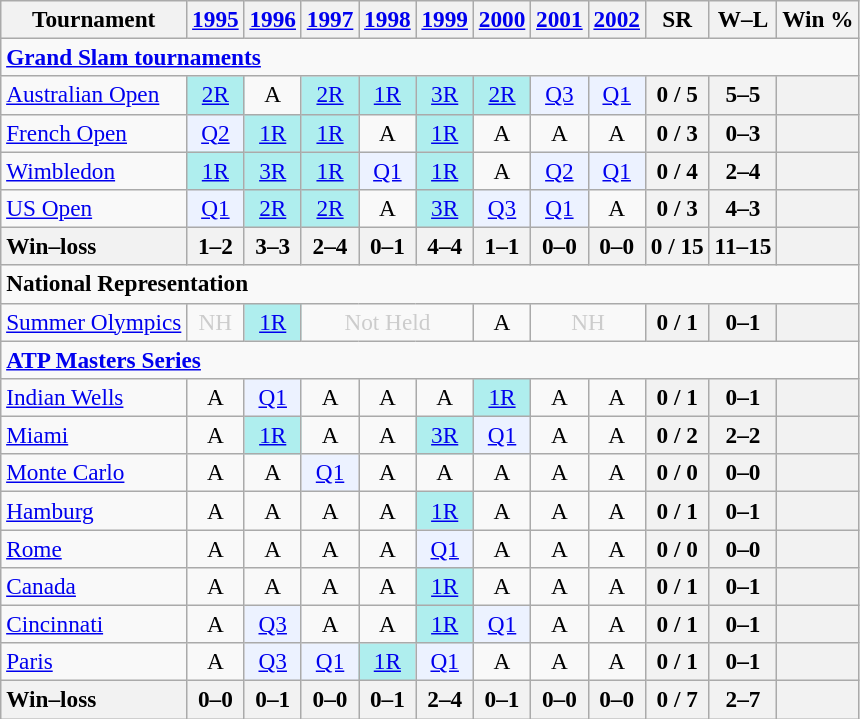<table class=wikitable style=text-align:center;font-size:97%>
<tr>
<th>Tournament</th>
<th><a href='#'>1995</a></th>
<th><a href='#'>1996</a></th>
<th><a href='#'>1997</a></th>
<th><a href='#'>1998</a></th>
<th><a href='#'>1999</a></th>
<th><a href='#'>2000</a></th>
<th><a href='#'>2001</a></th>
<th><a href='#'>2002</a></th>
<th>SR</th>
<th>W–L</th>
<th>Win %</th>
</tr>
<tr>
<td colspan=23 align=left><strong><a href='#'>Grand Slam tournaments</a></strong></td>
</tr>
<tr>
<td align=left><a href='#'>Australian Open</a></td>
<td bgcolor=afeeee><a href='#'>2R</a></td>
<td>A</td>
<td bgcolor=afeeee><a href='#'>2R</a></td>
<td bgcolor=afeeee><a href='#'>1R</a></td>
<td bgcolor=afeeee><a href='#'>3R</a></td>
<td bgcolor=afeeee><a href='#'>2R</a></td>
<td bgcolor=ecf2ff><a href='#'>Q3</a></td>
<td bgcolor=ecf2ff><a href='#'>Q1</a></td>
<th>0 / 5</th>
<th>5–5</th>
<th></th>
</tr>
<tr>
<td align=left><a href='#'>French Open</a></td>
<td bgcolor=ecf2ff><a href='#'>Q2</a></td>
<td bgcolor=afeeee><a href='#'>1R</a></td>
<td bgcolor=afeeee><a href='#'>1R</a></td>
<td>A</td>
<td bgcolor=afeeee><a href='#'>1R</a></td>
<td>A</td>
<td>A</td>
<td>A</td>
<th>0 / 3</th>
<th>0–3</th>
<th></th>
</tr>
<tr>
<td align=left><a href='#'>Wimbledon</a></td>
<td bgcolor=afeeee><a href='#'>1R</a></td>
<td bgcolor=afeeee><a href='#'>3R</a></td>
<td bgcolor=afeeee><a href='#'>1R</a></td>
<td bgcolor=ecf2ff><a href='#'>Q1</a></td>
<td bgcolor=afeeee><a href='#'>1R</a></td>
<td>A</td>
<td bgcolor=ecf2ff><a href='#'>Q2</a></td>
<td bgcolor=ecf2ff><a href='#'>Q1</a></td>
<th>0 / 4</th>
<th>2–4</th>
<th></th>
</tr>
<tr>
<td align=left><a href='#'>US Open</a></td>
<td bgcolor=ecf2ff><a href='#'>Q1</a></td>
<td bgcolor=afeeee><a href='#'>2R</a></td>
<td bgcolor=afeeee><a href='#'>2R</a></td>
<td>A</td>
<td bgcolor=afeeee><a href='#'>3R</a></td>
<td bgcolor=ecf2ff><a href='#'>Q3</a></td>
<td bgcolor=ecf2ff><a href='#'>Q1</a></td>
<td>A</td>
<th>0 / 3</th>
<th>4–3</th>
<th></th>
</tr>
<tr>
<th style=text-align:left>Win–loss</th>
<th>1–2</th>
<th>3–3</th>
<th>2–4</th>
<th>0–1</th>
<th>4–4</th>
<th>1–1</th>
<th>0–0</th>
<th>0–0</th>
<th>0 / 15</th>
<th>11–15</th>
<th></th>
</tr>
<tr>
<td colspan=22 align=left><strong>National Representation</strong></td>
</tr>
<tr>
<td align=left><a href='#'>Summer Olympics</a></td>
<td colspan=1 style=color:#cccccc>NH</td>
<td style=background:#afeeee><a href='#'>1R</a></td>
<td colspan=3 style=color:#cccccc>Not Held</td>
<td>A</td>
<td colspan=2 style=color:#cccccc>NH</td>
<th>0 / 1</th>
<th>0–1</th>
<th></th>
</tr>
<tr>
<td colspan=23 align=left><strong><a href='#'>ATP Masters Series</a></strong></td>
</tr>
<tr>
<td align=left><a href='#'>Indian Wells</a></td>
<td>A</td>
<td bgcolor=ecf2ff><a href='#'>Q1</a></td>
<td>A</td>
<td>A</td>
<td>A</td>
<td bgcolor=afeeee><a href='#'>1R</a></td>
<td>A</td>
<td>A</td>
<th>0 / 1</th>
<th>0–1</th>
<th></th>
</tr>
<tr>
<td align=left><a href='#'>Miami</a></td>
<td>A</td>
<td bgcolor=afeeee><a href='#'>1R</a></td>
<td>A</td>
<td>A</td>
<td bgcolor=afeeee><a href='#'>3R</a></td>
<td bgcolor=ecf2ff><a href='#'>Q1</a></td>
<td>A</td>
<td>A</td>
<th>0 / 2</th>
<th>2–2</th>
<th></th>
</tr>
<tr>
<td align=left><a href='#'>Monte Carlo</a></td>
<td>A</td>
<td>A</td>
<td bgcolor=ecf2ff><a href='#'>Q1</a></td>
<td>A</td>
<td>A</td>
<td>A</td>
<td>A</td>
<td>A</td>
<th>0 / 0</th>
<th>0–0</th>
<th></th>
</tr>
<tr>
<td align=left><a href='#'>Hamburg</a></td>
<td>A</td>
<td>A</td>
<td>A</td>
<td>A</td>
<td bgcolor=afeeee><a href='#'>1R</a></td>
<td>A</td>
<td>A</td>
<td>A</td>
<th>0 / 1</th>
<th>0–1</th>
<th></th>
</tr>
<tr>
<td align=left><a href='#'>Rome</a></td>
<td>A</td>
<td>A</td>
<td>A</td>
<td>A</td>
<td bgcolor=ecf2ff><a href='#'>Q1</a></td>
<td>A</td>
<td>A</td>
<td>A</td>
<th>0 / 0</th>
<th>0–0</th>
<th></th>
</tr>
<tr>
<td align=left><a href='#'>Canada</a></td>
<td>A</td>
<td>A</td>
<td>A</td>
<td>A</td>
<td bgcolor=afeeee><a href='#'>1R</a></td>
<td>A</td>
<td>A</td>
<td>A</td>
<th>0 / 1</th>
<th>0–1</th>
<th></th>
</tr>
<tr>
<td align=left><a href='#'>Cincinnati</a></td>
<td>A</td>
<td bgcolor=ecf2ff><a href='#'>Q3</a></td>
<td>A</td>
<td>A</td>
<td bgcolor=afeeee><a href='#'>1R</a></td>
<td bgcolor=ecf2ff><a href='#'>Q1</a></td>
<td>A</td>
<td>A</td>
<th>0 / 1</th>
<th>0–1</th>
<th></th>
</tr>
<tr>
<td align=left><a href='#'>Paris</a></td>
<td>A</td>
<td bgcolor=ecf2ff><a href='#'>Q3</a></td>
<td bgcolor=ecf2ff><a href='#'>Q1</a></td>
<td bgcolor=afeeee><a href='#'>1R</a></td>
<td bgcolor=ecf2ff><a href='#'>Q1</a></td>
<td>A</td>
<td>A</td>
<td>A</td>
<th>0 / 1</th>
<th>0–1</th>
<th></th>
</tr>
<tr>
<th style=text-align:left>Win–loss</th>
<th>0–0</th>
<th>0–1</th>
<th>0–0</th>
<th>0–1</th>
<th>2–4</th>
<th>0–1</th>
<th>0–0</th>
<th>0–0</th>
<th>0 / 7</th>
<th>2–7</th>
<th></th>
</tr>
</table>
